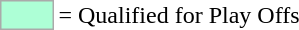<table>
<tr>
<td style="background-color:#ADFFD6; border:1px solid #aaaaaa; width:2em;"></td>
<td>= Qualified for Play Offs</td>
</tr>
</table>
